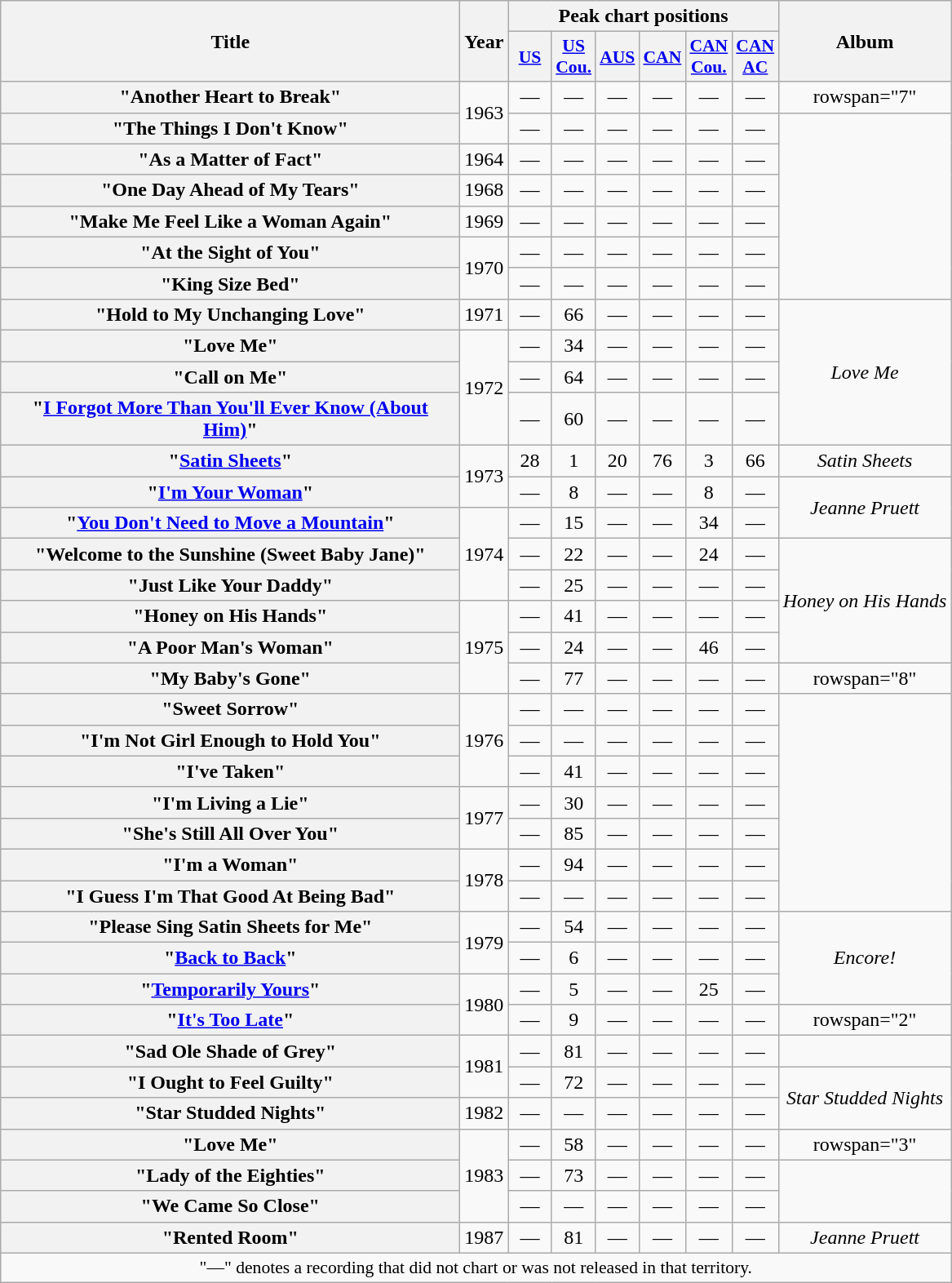<table class="wikitable plainrowheaders" style="text-align:center;" border="1">
<tr>
<th scope="col" rowspan="2" style="width:23em;">Title</th>
<th scope="col" rowspan="2">Year</th>
<th scope="col" colspan="6">Peak chart positions</th>
<th scope="col" rowspan="2">Album</th>
</tr>
<tr>
<th scope="col" style="width:2em;font-size:90%;"><a href='#'>US</a><br></th>
<th scope="col" style="width:2em;font-size:90%;"><a href='#'>US<br>Cou.</a><br></th>
<th scope="col" style="width:2em;font-size:90%;"><a href='#'>AUS</a><br></th>
<th scope="col" style="width:2em;font-size:90%;"><a href='#'>CAN</a><br></th>
<th scope="col" style="width:2em;font-size:90%;"><a href='#'>CAN<br>Cou.</a><br></th>
<th scope="col" style="width:2em;font-size:90%;"><a href='#'>CAN<br>AC</a><br></th>
</tr>
<tr>
<th scope="row">"Another Heart to Break"</th>
<td rowspan="2">1963</td>
<td>—</td>
<td>—</td>
<td>—</td>
<td>—</td>
<td>—</td>
<td>—</td>
<td>rowspan="7" </td>
</tr>
<tr>
<th scope="row">"The Things I Don't Know"</th>
<td>—</td>
<td>—</td>
<td>—</td>
<td>—</td>
<td>—</td>
<td>—</td>
</tr>
<tr>
<th scope="row">"As a Matter of Fact"</th>
<td>1964</td>
<td>—</td>
<td>—</td>
<td>—</td>
<td>—</td>
<td>—</td>
<td>—</td>
</tr>
<tr>
<th scope="row">"One Day Ahead of My Tears"</th>
<td>1968</td>
<td>—</td>
<td>—</td>
<td>—</td>
<td>—</td>
<td>—</td>
<td>—</td>
</tr>
<tr>
<th scope="row">"Make Me Feel Like a Woman Again"</th>
<td>1969</td>
<td>—</td>
<td>—</td>
<td>—</td>
<td>—</td>
<td>—</td>
<td>—</td>
</tr>
<tr>
<th scope="row">"At the Sight of You"</th>
<td rowspan="2">1970</td>
<td>—</td>
<td>—</td>
<td>—</td>
<td>—</td>
<td>—</td>
<td>—</td>
</tr>
<tr>
<th scope="row">"King Size Bed"</th>
<td>—</td>
<td>—</td>
<td>—</td>
<td>—</td>
<td>—</td>
<td>—</td>
</tr>
<tr>
<th scope="row">"Hold to My Unchanging Love"</th>
<td>1971</td>
<td>—</td>
<td>66</td>
<td>—</td>
<td>—</td>
<td>—</td>
<td>—</td>
<td rowspan="4"><em>Love Me</em></td>
</tr>
<tr>
<th scope="row">"Love Me"</th>
<td rowspan="3">1972</td>
<td>—</td>
<td>34</td>
<td>—</td>
<td>—</td>
<td>—</td>
<td>—</td>
</tr>
<tr>
<th scope="row">"Call on Me"</th>
<td>—</td>
<td>64</td>
<td>—</td>
<td>—</td>
<td>—</td>
<td>—</td>
</tr>
<tr>
<th scope="row">"<a href='#'>I Forgot More Than You'll Ever Know (About Him)</a>"</th>
<td>—</td>
<td>60</td>
<td>—</td>
<td>—</td>
<td>—</td>
<td>—</td>
</tr>
<tr>
<th scope="row">"<a href='#'>Satin Sheets</a>"</th>
<td rowspan="2">1973</td>
<td>28</td>
<td>1</td>
<td>20</td>
<td>76</td>
<td>3</td>
<td>66</td>
<td><em>Satin Sheets</em></td>
</tr>
<tr>
<th scope="row">"<a href='#'>I'm Your Woman</a>"</th>
<td>—</td>
<td>8</td>
<td>—</td>
<td>—</td>
<td>8</td>
<td>—</td>
<td rowspan="2"><em>Jeanne Pruett</em> </td>
</tr>
<tr>
<th scope="row">"<a href='#'>You Don't Need to Move a Mountain</a>"</th>
<td rowspan="3">1974</td>
<td>—</td>
<td>15</td>
<td>—</td>
<td>—</td>
<td>34</td>
<td>—</td>
</tr>
<tr>
<th scope="row">"Welcome to the Sunshine (Sweet Baby Jane)"</th>
<td>—</td>
<td>22</td>
<td>—</td>
<td>—</td>
<td>24</td>
<td>—</td>
<td rowspan="4"><em>Honey on His Hands</em></td>
</tr>
<tr>
<th scope="row">"Just Like Your Daddy"</th>
<td>—</td>
<td>25</td>
<td>—</td>
<td>—</td>
<td>—</td>
<td>—</td>
</tr>
<tr>
<th scope="row">"Honey on His Hands"</th>
<td rowspan="3">1975</td>
<td>—</td>
<td>41</td>
<td>—</td>
<td>—</td>
<td>—</td>
<td>—</td>
</tr>
<tr>
<th scope="row">"A Poor Man's Woman"</th>
<td>—</td>
<td>24</td>
<td>—</td>
<td>—</td>
<td>46</td>
<td>—</td>
</tr>
<tr>
<th scope="row">"My Baby's Gone"</th>
<td>—</td>
<td>77</td>
<td>—</td>
<td>—</td>
<td>—</td>
<td>—</td>
<td>rowspan="8" </td>
</tr>
<tr>
<th scope="row">"Sweet Sorrow"</th>
<td rowspan="3">1976</td>
<td>—</td>
<td>—</td>
<td>—</td>
<td>—</td>
<td>—</td>
<td>—</td>
</tr>
<tr>
<th scope="row">"I'm Not Girl Enough to Hold You"</th>
<td>—</td>
<td>—</td>
<td>—</td>
<td>—</td>
<td>—</td>
<td>—</td>
</tr>
<tr>
<th scope="row">"I've Taken"</th>
<td>—</td>
<td>41</td>
<td>—</td>
<td>—</td>
<td>—</td>
<td>—</td>
</tr>
<tr>
<th scope="row">"I'm Living a Lie"</th>
<td rowspan="2">1977</td>
<td>—</td>
<td>30</td>
<td>—</td>
<td>—</td>
<td>—</td>
<td>—</td>
</tr>
<tr>
<th scope="row">"She's Still All Over You"</th>
<td>—</td>
<td>85</td>
<td>—</td>
<td>—</td>
<td>—</td>
<td>—</td>
</tr>
<tr>
<th scope="row">"I'm a Woman"</th>
<td rowspan="2">1978</td>
<td>—</td>
<td>94</td>
<td>—</td>
<td>—</td>
<td>—</td>
<td>—</td>
</tr>
<tr>
<th scope="row">"I Guess I'm That Good At Being Bad"</th>
<td>—</td>
<td>—</td>
<td>—</td>
<td>—</td>
<td>—</td>
<td>—</td>
</tr>
<tr>
<th scope="row">"Please Sing Satin Sheets for Me"</th>
<td rowspan="2">1979</td>
<td>—</td>
<td>54</td>
<td>—</td>
<td>—</td>
<td>—</td>
<td>—</td>
<td rowspan="3"><em>Encore!</em></td>
</tr>
<tr>
<th scope="row">"<a href='#'>Back to Back</a>"</th>
<td>—</td>
<td>6</td>
<td>—</td>
<td>—</td>
<td>—</td>
<td>—</td>
</tr>
<tr>
<th scope="row">"<a href='#'>Temporarily Yours</a>"</th>
<td rowspan="2">1980</td>
<td>—</td>
<td>5</td>
<td>—</td>
<td>—</td>
<td>25</td>
<td>—</td>
</tr>
<tr>
<th scope="row">"<a href='#'>It's Too Late</a>"</th>
<td>—</td>
<td>9</td>
<td>—</td>
<td>—</td>
<td>—</td>
<td>—</td>
<td>rowspan="2" </td>
</tr>
<tr>
<th scope="row">"Sad Ole Shade of Grey"</th>
<td rowspan="2">1981</td>
<td>—</td>
<td>81</td>
<td>—</td>
<td>—</td>
<td>—</td>
<td>—</td>
</tr>
<tr>
<th scope="row">"I Ought to Feel Guilty"</th>
<td>—</td>
<td>72</td>
<td>—</td>
<td>—</td>
<td>—</td>
<td>—</td>
<td rowspan="2"><em>Star Studded Nights</em></td>
</tr>
<tr>
<th scope="row">"Star Studded Nights"</th>
<td>1982</td>
<td>—</td>
<td>—</td>
<td>—</td>
<td>—</td>
<td>—</td>
<td>—</td>
</tr>
<tr>
<th scope="row">"Love Me" </th>
<td rowspan="3">1983</td>
<td>—</td>
<td>58</td>
<td>—</td>
<td>—</td>
<td>—</td>
<td>—</td>
<td>rowspan="3" </td>
</tr>
<tr>
<th scope="row">"Lady of the Eighties"</th>
<td>—</td>
<td>73</td>
<td>—</td>
<td>—</td>
<td>—</td>
<td>—</td>
</tr>
<tr>
<th scope="row">"We Came So Close"</th>
<td>—</td>
<td>—</td>
<td>—</td>
<td>—</td>
<td>—</td>
<td>—</td>
</tr>
<tr>
<th scope="row">"Rented Room"</th>
<td>1987</td>
<td>—</td>
<td>81</td>
<td>—</td>
<td>—</td>
<td>—</td>
<td>—</td>
<td><em>Jeanne Pruett</em> </td>
</tr>
<tr>
<td colspan="9" style="font-size:90%">"—" denotes a recording that did not chart or was not released in that territory.</td>
</tr>
</table>
